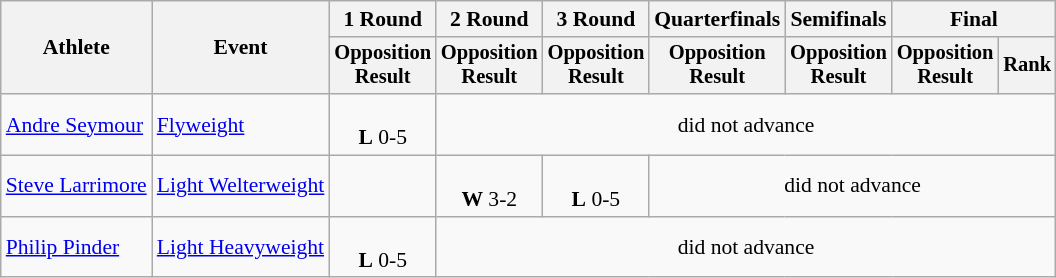<table class="wikitable" style="font-size:90%">
<tr>
<th rowspan="2">Athlete</th>
<th rowspan="2">Event</th>
<th>1 Round</th>
<th>2 Round</th>
<th>3 Round</th>
<th>Quarterfinals</th>
<th>Semifinals</th>
<th colspan=2>Final</th>
</tr>
<tr style="font-size:95%">
<th>Opposition<br>Result</th>
<th>Opposition<br>Result</th>
<th>Opposition<br>Result</th>
<th>Opposition<br>Result</th>
<th>Opposition<br>Result</th>
<th>Opposition<br>Result</th>
<th>Rank</th>
</tr>
<tr align=center>
<td align=left><a href='#'>Andre Seymour</a></td>
<td align=left><a href='#'>Flyweight</a></td>
<td><br><strong>L</strong> 0-5</td>
<td colspan=6>did not advance</td>
</tr>
<tr align=center>
<td align=left><a href='#'>Steve Larrimore</a></td>
<td align=left><a href='#'>Light Welterweight</a></td>
<td></td>
<td><br><strong>W</strong> 3-2</td>
<td><br><strong>L</strong> 0-5</td>
<td colspan=4>did not advance</td>
</tr>
<tr align=center>
<td align=left><a href='#'>Philip Pinder</a></td>
<td align=left><a href='#'>Light Heavyweight</a></td>
<td><br><strong>L</strong> 0-5</td>
<td colspan=6>did not advance</td>
</tr>
</table>
